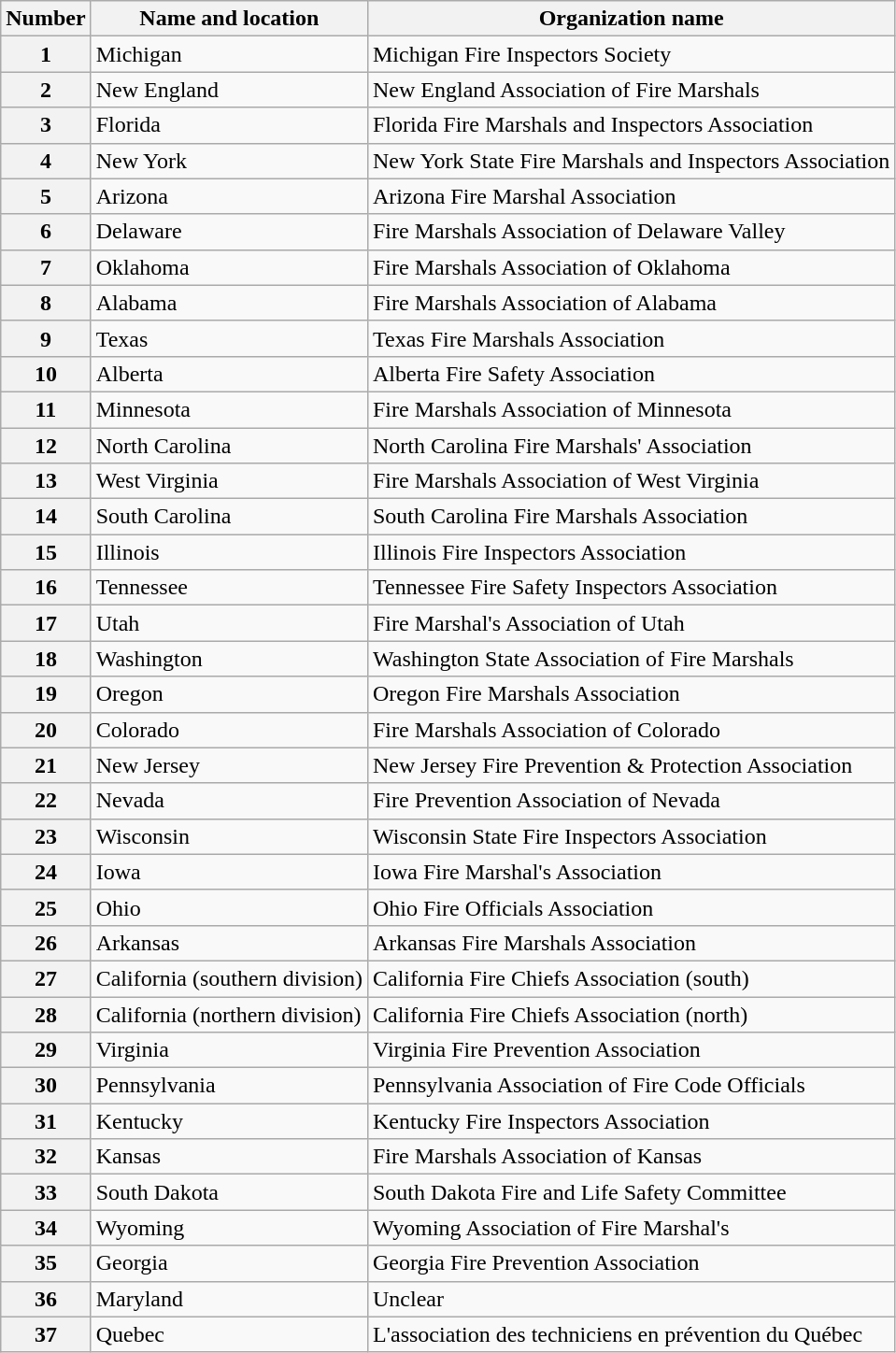<table class="wikitable sortable">
<tr>
<th scope="col">Number</th>
<th scope="col">Name and location</th>
<th scope="col" class="unsortable">Organization name</th>
</tr>
<tr>
<th scope="row">1</th>
<td>Michigan</td>
<td>Michigan Fire Inspectors Society</td>
</tr>
<tr>
<th scope="row">2</th>
<td>New England</td>
<td>New England Association of Fire Marshals</td>
</tr>
<tr>
<th scope="row">3</th>
<td>Florida</td>
<td>Florida Fire Marshals and Inspectors Association</td>
</tr>
<tr>
<th scope="row">4</th>
<td>New York</td>
<td>New York State Fire Marshals and Inspectors Association</td>
</tr>
<tr>
<th scope="row">5</th>
<td>Arizona</td>
<td>Arizona Fire Marshal Association</td>
</tr>
<tr>
<th scope="row">6</th>
<td>Delaware</td>
<td>Fire Marshals Association of Delaware Valley</td>
</tr>
<tr>
<th scope="row">7</th>
<td>Oklahoma</td>
<td>Fire Marshals Association of Oklahoma</td>
</tr>
<tr>
<th scope="row">8</th>
<td>Alabama</td>
<td>Fire Marshals Association of Alabama</td>
</tr>
<tr>
<th scope="row">9</th>
<td>Texas</td>
<td>Texas Fire Marshals Association</td>
</tr>
<tr>
<th scope="row">10</th>
<td>Alberta</td>
<td>Alberta Fire Safety Association</td>
</tr>
<tr>
<th scope="row">11</th>
<td>Minnesota</td>
<td>Fire Marshals Association of Minnesota</td>
</tr>
<tr>
<th scope="row">12</th>
<td>North Carolina</td>
<td>North Carolina Fire Marshals' Association</td>
</tr>
<tr>
<th scope="row">13</th>
<td>West Virginia</td>
<td>Fire Marshals Association of West Virginia</td>
</tr>
<tr>
<th scope="row">14</th>
<td>South Carolina</td>
<td>South Carolina Fire Marshals Association</td>
</tr>
<tr>
<th scope="row">15</th>
<td>Illinois</td>
<td>Illinois Fire Inspectors Association</td>
</tr>
<tr>
<th scope="row">16</th>
<td>Tennessee</td>
<td>Tennessee Fire Safety Inspectors Association</td>
</tr>
<tr>
<th scope="row">17</th>
<td>Utah</td>
<td>Fire Marshal's Association of Utah</td>
</tr>
<tr>
<th scope="row">18</th>
<td>Washington</td>
<td>Washington State Association of Fire Marshals</td>
</tr>
<tr>
<th scope="row">19</th>
<td>Oregon</td>
<td>Oregon Fire Marshals Association</td>
</tr>
<tr>
<th scope="row">20</th>
<td>Colorado</td>
<td>Fire Marshals Association of Colorado</td>
</tr>
<tr>
<th scope="row">21</th>
<td>New Jersey</td>
<td>New Jersey Fire Prevention & Protection Association</td>
</tr>
<tr>
<th scope="row">22</th>
<td>Nevada</td>
<td>Fire Prevention Association of Nevada</td>
</tr>
<tr>
<th scope="row">23</th>
<td>Wisconsin</td>
<td>Wisconsin State Fire Inspectors Association</td>
</tr>
<tr>
<th scope="row">24</th>
<td>Iowa</td>
<td>Iowa Fire Marshal's Association</td>
</tr>
<tr>
<th scope="row">25</th>
<td>Ohio</td>
<td>Ohio Fire Officials Association</td>
</tr>
<tr>
<th scope="row">26</th>
<td>Arkansas</td>
<td>Arkansas Fire Marshals Association</td>
</tr>
<tr>
<th scope="row">27</th>
<td>California (southern division)</td>
<td>California Fire Chiefs Association (south)</td>
</tr>
<tr>
<th scope="row">28</th>
<td>California (northern division)</td>
<td>California Fire Chiefs Association (north)</td>
</tr>
<tr>
<th scope="row">29</th>
<td>Virginia</td>
<td>Virginia Fire Prevention Association</td>
</tr>
<tr>
<th scope="row">30</th>
<td>Pennsylvania</td>
<td>Pennsylvania Association of Fire Code Officials</td>
</tr>
<tr>
<th scope="row">31</th>
<td>Kentucky</td>
<td>Kentucky Fire Inspectors Association</td>
</tr>
<tr>
<th scope="row">32</th>
<td>Kansas</td>
<td>Fire Marshals Association of Kansas</td>
</tr>
<tr>
<th scope="row">33</th>
<td>South Dakota</td>
<td>South Dakota Fire and Life Safety Committee</td>
</tr>
<tr>
<th scope="row">34</th>
<td>Wyoming</td>
<td>Wyoming Association of Fire Marshal's</td>
</tr>
<tr>
<th scope="row">35</th>
<td>Georgia</td>
<td>Georgia Fire Prevention Association</td>
</tr>
<tr>
<th scope="row">36</th>
<td>Maryland</td>
<td>Unclear</td>
</tr>
<tr>
<th scope="row">37</th>
<td>Quebec</td>
<td>L'association des techniciens en prévention du Québec</td>
</tr>
</table>
